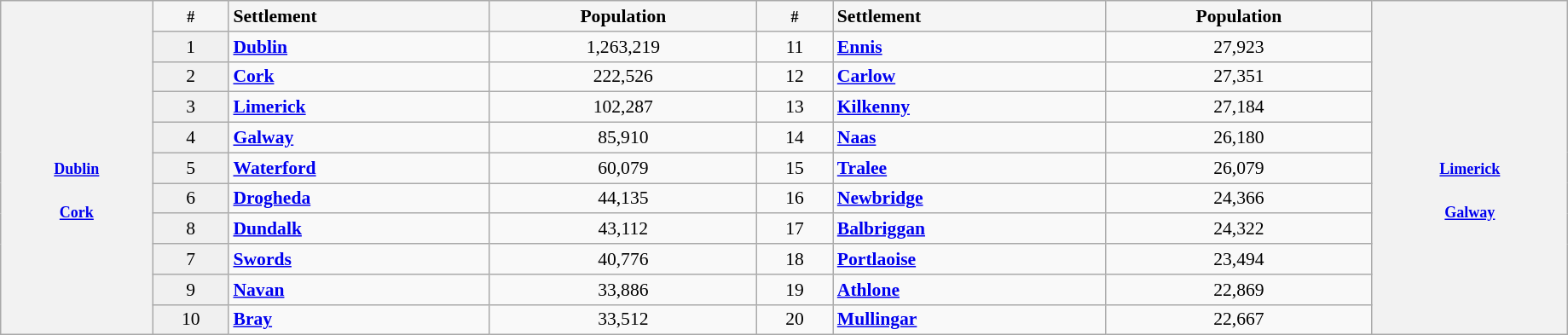<table class="wikitable floatright" style="text-align:center; width:97%; margin-right:10px; font-size:90%">
<tr>
<th rowspan=30><br><br><small><a href='#'>Dublin</a></small><br><br><small><a href='#'>Cork</a></small><br></th>
<th style="text-align:center; background:#f5f5f5;"><small>#</small></th>
<th style="text-align:left; background:#f5f5f5;">Settlement</th>
<th style="text-align:center; background:#f5f5f5;">Population</th>
<th style="text-align:center; background:#f5f5f5;"><small>#</small></th>
<th style="text-align:left; background:#f5f5f5;">Settlement</th>
<th style="text-align:center; background:#f5f5f5;">Population</th>
<th rowspan=21><br><br><small><a href='#'>Limerick</a></small><br><br><small><a href='#'>Galway</a></small></th>
</tr>
<tr>
<td style="background:#f0f0f0">1</td>
<td align=left><strong><a href='#'>Dublin</a></strong></td>
<td>1,263,219</td>
<td>11</td>
<td align=left><strong><a href='#'>Ennis</a></strong></td>
<td>27,923</td>
</tr>
<tr>
<td style="background:#f0f0f0">2</td>
<td align=left><strong><a href='#'>Cork</a></strong></td>
<td>222,526</td>
<td>12</td>
<td align=left><strong><a href='#'>Carlow</a></strong></td>
<td>27,351</td>
</tr>
<tr>
<td style="background:#f0f0f0">3</td>
<td align=left><strong><a href='#'>Limerick</a></strong></td>
<td>102,287</td>
<td>13</td>
<td align=left><strong><a href='#'>Kilkenny</a></strong></td>
<td>27,184</td>
</tr>
<tr>
<td style="background:#f0f0f0">4</td>
<td align=left><strong><a href='#'>Galway</a></strong></td>
<td>85,910</td>
<td>14</td>
<td align=left><strong><a href='#'>Naas</a></strong></td>
<td>26,180</td>
</tr>
<tr>
<td style="background:#f0f0f0">5</td>
<td align=left><strong><a href='#'>Waterford</a></strong></td>
<td>60,079</td>
<td>15</td>
<td align=left><strong><a href='#'>Tralee</a></strong></td>
<td>26,079</td>
</tr>
<tr>
<td style="background:#f0f0f0">6</td>
<td align=left><strong><a href='#'>Drogheda</a></strong></td>
<td>44,135</td>
<td>16</td>
<td align=left><strong><a href='#'>Newbridge</a></strong></td>
<td>24,366</td>
</tr>
<tr>
<td style="background:#f0f0f0">8</td>
<td align=left><strong><a href='#'>Dundalk</a></strong></td>
<td>43,112</td>
<td>17</td>
<td align=left><strong><a href='#'>Balbriggan</a></strong></td>
<td>24,322</td>
</tr>
<tr>
<td style="background:#f0f0f0">7</td>
<td align=left><strong><a href='#'>Swords</a></strong></td>
<td>40,776</td>
<td>18</td>
<td align=left><strong><a href='#'>Portlaoise</a></strong></td>
<td>23,494</td>
</tr>
<tr>
<td style="background:#f0f0f0">9</td>
<td align=left><strong><a href='#'>Navan</a></strong></td>
<td>33,886</td>
<td>19</td>
<td align=left><strong><a href='#'>Athlone</a></strong></td>
<td>22,869</td>
</tr>
<tr>
<td style="background:#f0f0f0">10</td>
<td align=left><strong><a href='#'>Bray</a></strong></td>
<td>33,512</td>
<td>20</td>
<td align=left><strong><a href='#'>Mullingar</a></strong></td>
<td>22,667</td>
</tr>
</table>
